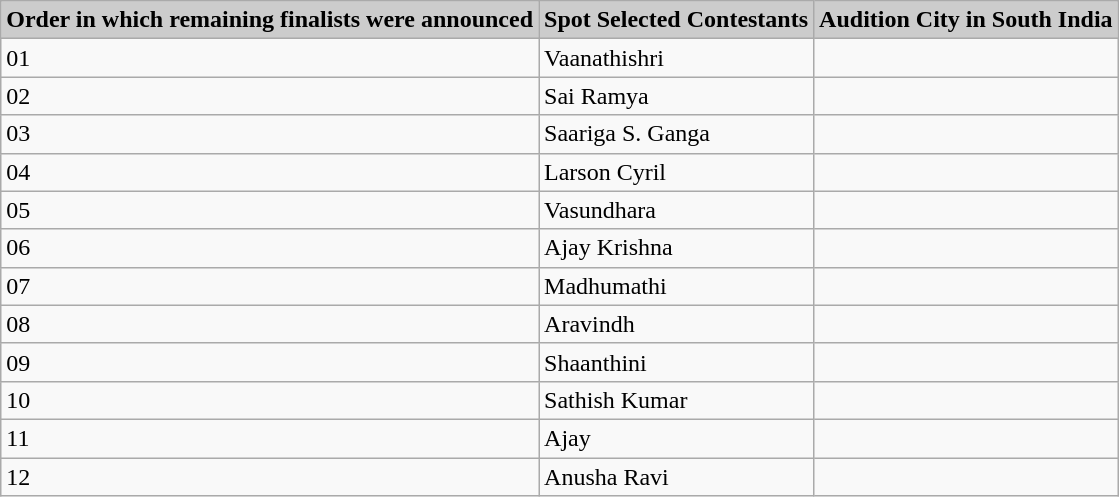<table class="wikitable">
<tr>
<td bgcolor="#CCCCCC" align="center"><strong>Order in which remaining finalists were announced</strong></td>
<td bgcolor="#CCCCCC" align="center"><strong>Spot Selected Contestants</strong></td>
<td bgcolor="#CCCCCC" align="center"><strong>Audition City in South India</strong></td>
</tr>
<tr>
<td>01</td>
<td>Vaanathishri</td>
<td></td>
</tr>
<tr>
<td>02</td>
<td>Sai Ramya</td>
<td></td>
</tr>
<tr>
<td>03</td>
<td>Saariga S. Ganga</td>
<td></td>
</tr>
<tr>
<td>04</td>
<td>Larson Cyril</td>
<td></td>
</tr>
<tr>
<td>05</td>
<td>Vasundhara</td>
<td></td>
</tr>
<tr>
<td>06</td>
<td>Ajay Krishna</td>
<td></td>
</tr>
<tr>
<td>07</td>
<td>Madhumathi</td>
<td></td>
</tr>
<tr>
<td>08</td>
<td>Aravindh</td>
<td></td>
</tr>
<tr>
<td>09</td>
<td>Shaanthini</td>
<td></td>
</tr>
<tr>
<td>10</td>
<td>Sathish Kumar</td>
<td></td>
</tr>
<tr>
<td>11</td>
<td>Ajay</td>
<td></td>
</tr>
<tr>
<td>12</td>
<td>Anusha Ravi</td>
<td></td>
</tr>
</table>
